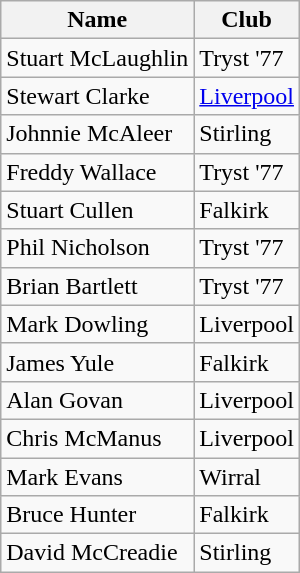<table class="wikitable">
<tr>
<th>Name</th>
<th>Club</th>
</tr>
<tr>
<td>Stuart McLaughlin</td>
<td>Tryst '77</td>
</tr>
<tr>
<td>Stewart Clarke</td>
<td><a href='#'>Liverpool</a></td>
</tr>
<tr>
<td>Johnnie McAleer</td>
<td>Stirling</td>
</tr>
<tr>
<td>Freddy Wallace</td>
<td>Tryst '77</td>
</tr>
<tr>
<td>Stuart Cullen</td>
<td>Falkirk</td>
</tr>
<tr>
<td>Phil Nicholson</td>
<td>Tryst '77</td>
</tr>
<tr>
<td>Brian Bartlett</td>
<td>Tryst '77</td>
</tr>
<tr>
<td>Mark Dowling</td>
<td>Liverpool</td>
</tr>
<tr>
<td>James Yule</td>
<td>Falkirk</td>
</tr>
<tr>
<td>Alan Govan</td>
<td>Liverpool</td>
</tr>
<tr>
<td>Chris McManus</td>
<td>Liverpool</td>
</tr>
<tr>
<td>Mark Evans</td>
<td>Wirral</td>
</tr>
<tr>
<td>Bruce Hunter</td>
<td>Falkirk</td>
</tr>
<tr>
<td>David McCreadie</td>
<td>Stirling</td>
</tr>
</table>
